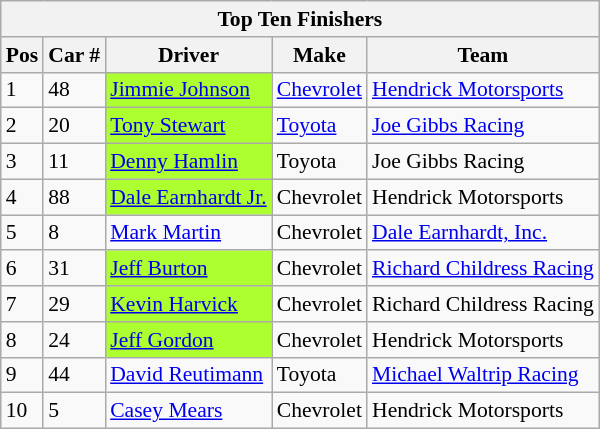<table class="wikitable" style="font-size:90%;">
<tr>
<th colspan="9">Top Ten Finishers</th>
</tr>
<tr>
<th>Pos</th>
<th>Car #</th>
<th>Driver</th>
<th>Make</th>
<th>Team</th>
</tr>
<tr>
<td>1</td>
<td>48</td>
<td style="background:greenyellow;"><a href='#'>Jimmie Johnson</a></td>
<td><a href='#'>Chevrolet</a></td>
<td><a href='#'>Hendrick Motorsports</a></td>
</tr>
<tr>
<td>2</td>
<td>20</td>
<td style="background:greenyellow;"><a href='#'>Tony Stewart</a></td>
<td><a href='#'>Toyota</a></td>
<td><a href='#'>Joe Gibbs Racing</a></td>
</tr>
<tr>
<td>3</td>
<td>11</td>
<td style="background:greenyellow;"><a href='#'>Denny Hamlin</a></td>
<td>Toyota</td>
<td>Joe Gibbs Racing</td>
</tr>
<tr>
<td>4</td>
<td>88</td>
<td style="background:greenyellow;"><a href='#'>Dale Earnhardt Jr.</a></td>
<td>Chevrolet</td>
<td>Hendrick Motorsports</td>
</tr>
<tr>
<td>5</td>
<td>8</td>
<td><a href='#'>Mark Martin</a></td>
<td>Chevrolet</td>
<td><a href='#'>Dale Earnhardt, Inc.</a></td>
</tr>
<tr>
<td>6</td>
<td>31</td>
<td style="background:greenyellow;"><a href='#'>Jeff Burton</a></td>
<td>Chevrolet</td>
<td><a href='#'>Richard Childress Racing</a></td>
</tr>
<tr>
<td>7</td>
<td>29</td>
<td style="background:greenyellow;"><a href='#'>Kevin Harvick</a></td>
<td>Chevrolet</td>
<td>Richard Childress Racing</td>
</tr>
<tr>
<td>8</td>
<td>24</td>
<td style="background:greenyellow;"><a href='#'>Jeff Gordon</a></td>
<td>Chevrolet</td>
<td>Hendrick Motorsports</td>
</tr>
<tr>
<td>9</td>
<td>44</td>
<td><a href='#'>David Reutimann</a></td>
<td>Toyota</td>
<td><a href='#'>Michael Waltrip Racing</a></td>
</tr>
<tr>
<td>10</td>
<td>5</td>
<td><a href='#'>Casey Mears</a></td>
<td>Chevrolet</td>
<td>Hendrick Motorsports</td>
</tr>
</table>
